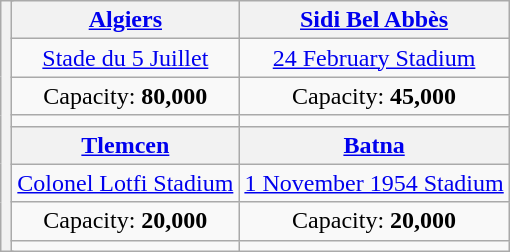<table class="wikitable" style="margin:1em auto; text-align:center">
<tr>
<th rowspan="8" colspan="2"></th>
<th colspan=><a href='#'>Algiers</a></th>
<th><a href='#'>Sidi Bel Abbès</a></th>
</tr>
<tr>
<td><a href='#'>Stade du 5 Juillet</a></td>
<td><a href='#'>24 February Stadium</a></td>
</tr>
<tr>
<td>Capacity: <strong>80,000</strong></td>
<td>Capacity: <strong>45,000</strong></td>
</tr>
<tr>
<td></td>
<td></td>
</tr>
<tr>
<th><a href='#'>Tlemcen</a></th>
<th><a href='#'>Batna</a></th>
</tr>
<tr>
<td><a href='#'>Colonel Lotfi Stadium</a></td>
<td><a href='#'>1 November 1954 Stadium</a></td>
</tr>
<tr>
<td>Capacity: <strong>20,000</strong></td>
<td>Capacity: <strong>20,000</strong></td>
</tr>
<tr>
<td></td>
<td></td>
</tr>
</table>
